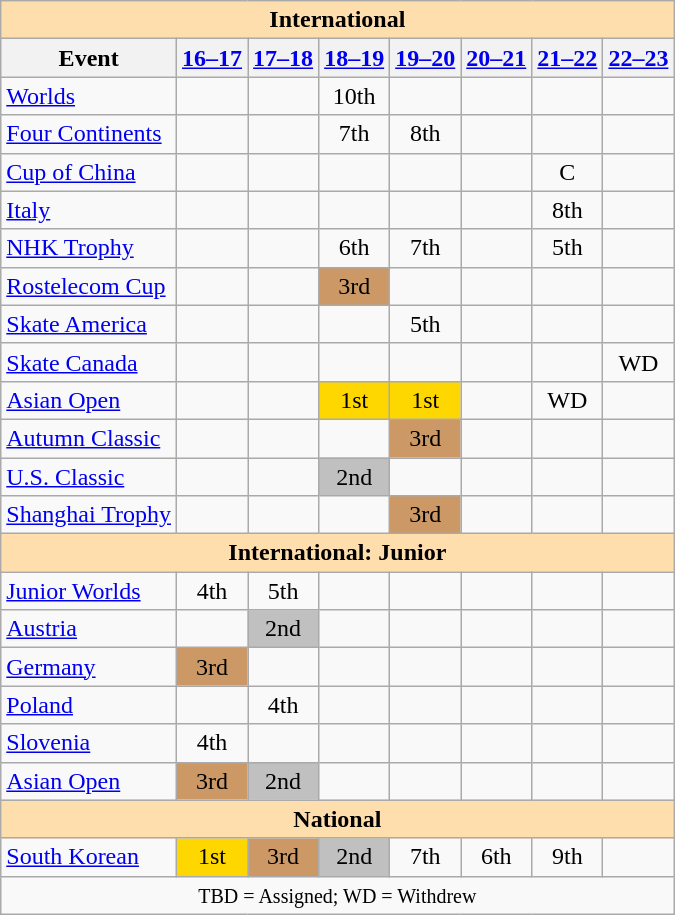<table class="wikitable" style="text-align:center">
<tr>
<th colspan=8 style="background-color: #ffdead; " align="center">International</th>
</tr>
<tr>
<th>Event</th>
<th><a href='#'>16–17</a></th>
<th><a href='#'>17–18</a></th>
<th><a href='#'>18–19</a></th>
<th><a href='#'>19–20</a></th>
<th><a href='#'>20–21</a></th>
<th><a href='#'>21–22</a></th>
<th><a href='#'>22–23</a></th>
</tr>
<tr>
<td align=left><a href='#'>Worlds</a></td>
<td></td>
<td></td>
<td>10th</td>
<td></td>
<td></td>
<td></td>
<td></td>
</tr>
<tr>
<td align=left><a href='#'>Four Continents</a></td>
<td></td>
<td></td>
<td>7th</td>
<td>8th</td>
<td></td>
<td></td>
<td></td>
</tr>
<tr>
<td align=left> <a href='#'>Cup of China</a></td>
<td></td>
<td></td>
<td></td>
<td></td>
<td></td>
<td>C</td>
<td></td>
</tr>
<tr>
<td align=left> <a href='#'>Italy</a></td>
<td></td>
<td></td>
<td></td>
<td></td>
<td></td>
<td>8th</td>
<td></td>
</tr>
<tr>
<td align=left> <a href='#'>NHK Trophy</a></td>
<td></td>
<td></td>
<td>6th</td>
<td>7th</td>
<td></td>
<td>5th</td>
<td></td>
</tr>
<tr>
<td align=left> <a href='#'>Rostelecom Cup</a></td>
<td></td>
<td></td>
<td bgcolor=cc9966>3rd</td>
<td></td>
<td></td>
<td></td>
<td></td>
</tr>
<tr>
<td align=left> <a href='#'>Skate America</a></td>
<td></td>
<td></td>
<td></td>
<td>5th</td>
<td></td>
<td></td>
<td></td>
</tr>
<tr>
<td align=left> <a href='#'>Skate Canada</a></td>
<td></td>
<td></td>
<td></td>
<td></td>
<td></td>
<td></td>
<td>WD</td>
</tr>
<tr>
<td align=left> <a href='#'>Asian Open</a></td>
<td></td>
<td></td>
<td bgcolor=gold>1st</td>
<td bgcolor=gold>1st</td>
<td></td>
<td>WD</td>
<td></td>
</tr>
<tr>
<td align=left> <a href='#'>Autumn Classic</a></td>
<td></td>
<td></td>
<td></td>
<td bgcolor=cc9966>3rd</td>
<td></td>
<td></td>
<td></td>
</tr>
<tr>
<td align=left> <a href='#'>U.S. Classic</a></td>
<td></td>
<td></td>
<td bgcolor=silver>2nd</td>
<td></td>
<td></td>
<td></td>
<td></td>
</tr>
<tr>
<td align=left><a href='#'>Shanghai Trophy</a></td>
<td></td>
<td></td>
<td></td>
<td bgcolor=cc9966>3rd</td>
<td></td>
<td></td>
<td></td>
</tr>
<tr>
<th colspan=8 style="background-color: #ffdead; " align="center">International: Junior</th>
</tr>
<tr>
<td align=left><a href='#'>Junior Worlds</a></td>
<td>4th</td>
<td>5th</td>
<td></td>
<td></td>
<td></td>
<td></td>
<td></td>
</tr>
<tr>
<td align=left> <a href='#'>Austria</a></td>
<td></td>
<td bgcolor=silver>2nd</td>
<td></td>
<td></td>
<td></td>
<td></td>
<td></td>
</tr>
<tr>
<td align=left> <a href='#'>Germany</a></td>
<td bgcolor=cc9966>3rd</td>
<td></td>
<td></td>
<td></td>
<td></td>
<td></td>
<td></td>
</tr>
<tr>
<td align=left> <a href='#'>Poland</a></td>
<td></td>
<td>4th</td>
<td></td>
<td></td>
<td></td>
<td></td>
<td></td>
</tr>
<tr>
<td align=left> <a href='#'>Slovenia</a></td>
<td>4th</td>
<td></td>
<td></td>
<td></td>
<td></td>
<td></td>
<td></td>
</tr>
<tr>
<td align=left><a href='#'>Asian Open</a></td>
<td bgcolor=cc9966>3rd</td>
<td bgcolor=silver>2nd</td>
<td></td>
<td></td>
<td></td>
<td></td>
<td></td>
</tr>
<tr>
<th colspan=8 style="background-color: #ffdead; " align="center">National</th>
</tr>
<tr>
<td align=left><a href='#'>South Korean</a></td>
<td bgcolor=gold>1st</td>
<td bgcolor=cc9966>3rd</td>
<td bgcolor=silver>2nd</td>
<td>7th</td>
<td>6th</td>
<td>9th</td>
<td></td>
</tr>
<tr>
<td colspan=8 align="center"><small> TBD = Assigned; WD = Withdrew </small></td>
</tr>
</table>
